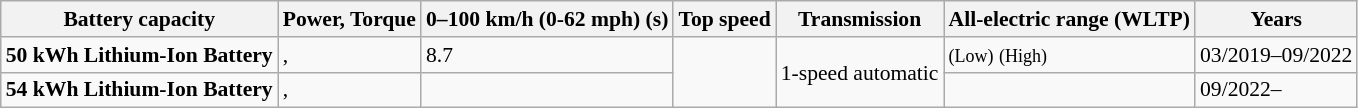<table class="wikitable collapsible" style="font-size:90%;">
<tr>
<th>Battery capacity</th>
<th>Power, Torque</th>
<th>0–100 km/h (0-62 mph) (s)</th>
<th>Top speed</th>
<th>Transmission</th>
<th>All-electric range (WLTP)</th>
<th>Years</th>
</tr>
<tr>
<td><strong>50 kWh Lithium-Ion Battery</strong></td>
<td>, </td>
<td>8.7</td>
<td rowspan="2"></td>
<td rowspan="2">1-speed automatic</td>
<td> <small>(Low)</small>  <small>(High)</small></td>
<td>03/2019–09/2022</td>
</tr>
<tr>
<td><strong>54 kWh Lithium-Ion Battery</strong></td>
<td>, </td>
<td></td>
<td></td>
<td>09/2022–</td>
</tr>
</table>
